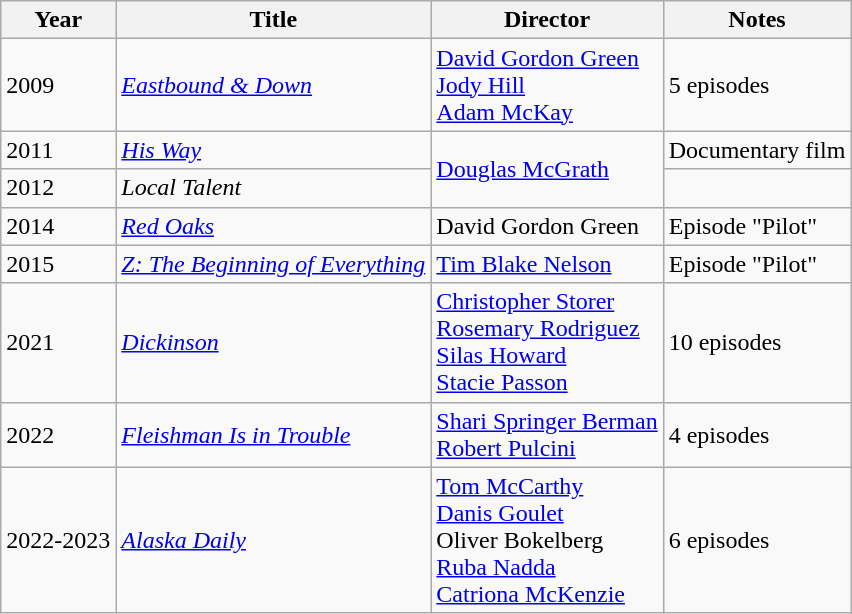<table class="wikitable">
<tr>
<th>Year</th>
<th>Title</th>
<th>Director</th>
<th>Notes</th>
</tr>
<tr>
<td>2009</td>
<td><em><a href='#'>Eastbound & Down</a></em></td>
<td><a href='#'>David Gordon Green</a><br><a href='#'>Jody Hill</a><br><a href='#'>Adam McKay</a></td>
<td>5 episodes</td>
</tr>
<tr>
<td>2011</td>
<td><em><a href='#'>His Way</a></em></td>
<td rowspan=2><a href='#'>Douglas McGrath</a></td>
<td>Documentary film</td>
</tr>
<tr>
<td>2012</td>
<td><em>Local Talent</em></td>
<td></td>
</tr>
<tr>
<td>2014</td>
<td><em><a href='#'>Red Oaks</a></em></td>
<td>David Gordon Green</td>
<td>Episode "Pilot"</td>
</tr>
<tr>
<td>2015</td>
<td><em><a href='#'>Z: The Beginning of Everything</a></em></td>
<td><a href='#'>Tim Blake Nelson</a></td>
<td>Episode "Pilot"</td>
</tr>
<tr>
<td>2021</td>
<td><em><a href='#'>Dickinson</a></em></td>
<td><a href='#'>Christopher Storer</a><br><a href='#'>Rosemary Rodriguez</a><br><a href='#'>Silas Howard</a><br><a href='#'>Stacie Passon</a></td>
<td>10 episodes</td>
</tr>
<tr>
<td>2022</td>
<td><em><a href='#'>Fleishman Is in Trouble</a></em></td>
<td><a href='#'>Shari Springer Berman<br>Robert Pulcini</a></td>
<td>4 episodes</td>
</tr>
<tr>
<td>2022-2023</td>
<td><em><a href='#'>Alaska Daily</a></em></td>
<td><a href='#'>Tom McCarthy</a><br><a href='#'>Danis Goulet</a><br>Oliver Bokelberg<br><a href='#'>Ruba Nadda</a><br><a href='#'>Catriona McKenzie</a></td>
<td>6 episodes</td>
</tr>
</table>
